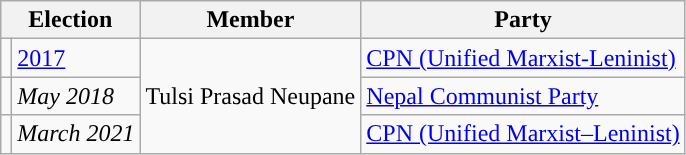<table class="wikitable">
<tr>
<th colspan="2">Election</th>
<th>Member</th>
<th>Party</th>
</tr>
<tr>
<td style="background-color:"></td>
<td><a href='#'>2017</a></td>
<td rowspan="3">Tulsi Prasad Neupane</td>
<td><a href='#'>CPN (Unified Marxist-Leninist)</a></td>
</tr>
<tr>
<td style="background-color:"></td>
<td><em>May 2018</em></td>
<td><a href='#'>Nepal Communist Party</a></td>
</tr>
<tr>
<td style="background-color:"></td>
<td><em>March 2021</em></td>
<td><a href='#'>CPN (Unified Marxist–Leninist)</a></td>
</tr>
</table>
